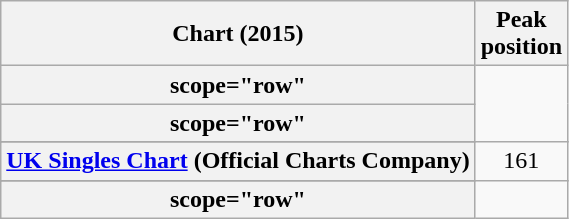<table class="wikitable sortable plainrowheaders" style="text-align:center">
<tr>
<th scope="col">Chart (2015)</th>
<th scope="col">Peak<br>position</th>
</tr>
<tr>
<th>scope="row"</th>
</tr>
<tr>
<th>scope="row"</th>
</tr>
<tr>
</tr>
<tr>
<th scope="row"><a href='#'>UK Singles Chart</a> (Official Charts Company)</th>
<td align="center">161</td>
</tr>
<tr>
</tr>
<tr>
<th>scope="row"</th>
</tr>
</table>
